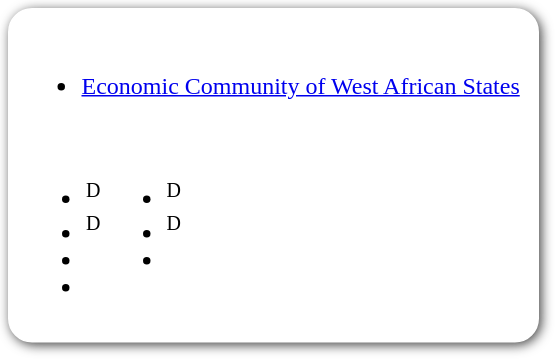<table style=" border-radius:1em; box-shadow: 0.1em 0.1em 0.5em rgba(0,0,0,0.75); background-color: white; border: 1px solid white; padding: 5px;">
<tr style="vertical-align:top;">
<td><br><ul><li><a href='#'>Economic Community of West African States</a></li></ul><table>
<tr>
<td><br><ul><li><sup>D</sup></li><li><sup>D</sup></li><li></li><li></li></ul></td>
<td valign="top"><br><ul><li><sup>D</sup></li><li> <sup>D</sup></li><li></li></ul></td>
<td></td>
</tr>
</table>
</td>
<td></td>
</tr>
</table>
